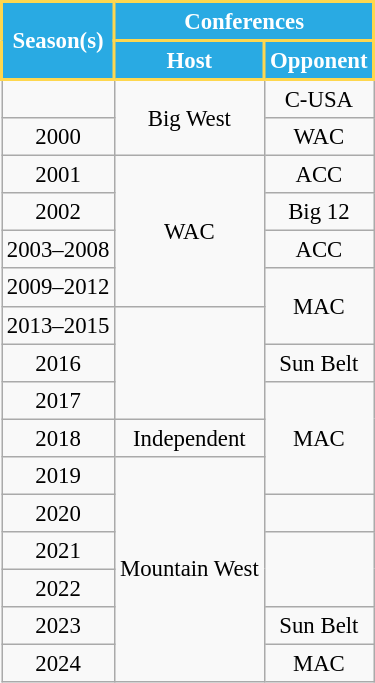<table class="wikitable floatleft" style="text-align:center; font-size: 95%;">
<tr>
<th rowspan=2 style="background:#29AAE3; color:#FFFFFF; border: 2px solid #FED74E;">Season(s)</th>
<th colspan=2 style="background:#29AAE3; color:#FFFFFF; border: 2px solid #FED74E;">Conferences</th>
</tr>
<tr>
<th style="background:#29AAE3; color:#FFFFFF; border: 2px solid #FED74E;">Host</th>
<th style="background:#29AAE3; color:#FFFFFF; border: 2px solid #FED74E;">Opponent</th>
</tr>
<tr>
<td></td>
<td rowspan=2>Big West</td>
<td>C-USA</td>
</tr>
<tr>
<td>2000</td>
<td>WAC</td>
</tr>
<tr>
<td>2001</td>
<td rowspan=4>WAC</td>
<td>ACC</td>
</tr>
<tr>
<td>2002</td>
<td>Big 12</td>
</tr>
<tr>
<td>2003–2008</td>
<td>ACC</td>
</tr>
<tr>
<td>2009–2012</td>
<td rowspan=2>MAC </td>
</tr>
<tr>
<td>2013–2015</td>
<td rowspan=3> </td>
</tr>
<tr>
<td>2016</td>
<td>Sun Belt </td>
</tr>
<tr>
<td>2017</td>
<td rowspan=3>MAC </td>
</tr>
<tr>
<td>2018</td>
<td>Independent </td>
</tr>
<tr>
<td>2019</td>
<td rowspan="6">Mountain West</td>
</tr>
<tr>
<td>2020</td>
<td> </td>
</tr>
<tr>
<td>2021</td>
<td rowspan=2> </td>
</tr>
<tr>
<td>2022 </td>
</tr>
<tr>
<td>2023</td>
<td rowspan=1>Sun Belt </td>
</tr>
<tr>
<td>2024</td>
<td>MAC</td>
</tr>
</table>
